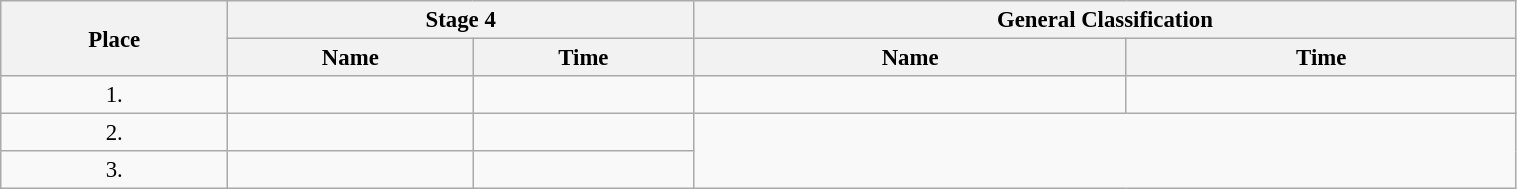<table class=wikitable style="font-size:95%" width="80%">
<tr>
<th rowspan="2">Place</th>
<th colspan="2">Stage 4</th>
<th colspan="2">General Classification</th>
</tr>
<tr>
<th>Name</th>
<th>Time</th>
<th>Name</th>
<th>Time</th>
</tr>
<tr>
<td align="center">1.</td>
<td></td>
<td></td>
<td></td>
<td></td>
</tr>
<tr>
<td align="center">2.</td>
<td></td>
<td></td>
</tr>
<tr>
<td align="center">3.</td>
<td></td>
<td></td>
</tr>
</table>
